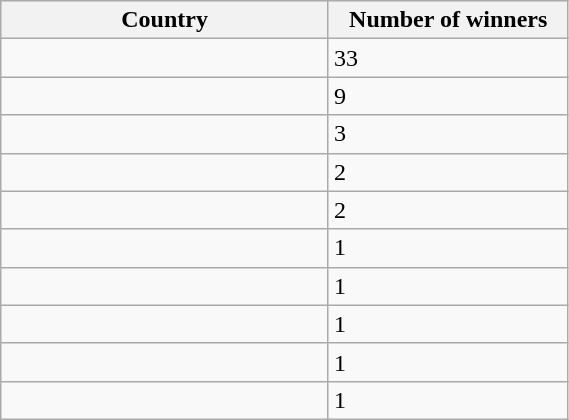<table class="sortable wikitable" width=30%>
<tr bgcolor="#efefef">
<th ! width=8%>Country</th>
<th width=5%>Number of winners</th>
</tr>
<tr>
<td></td>
<td>33</td>
</tr>
<tr>
<td></td>
<td>9</td>
</tr>
<tr>
<td></td>
<td>3</td>
</tr>
<tr>
<td></td>
<td>2</td>
</tr>
<tr>
<td></td>
<td>2</td>
</tr>
<tr>
<td></td>
<td>1</td>
</tr>
<tr>
<td></td>
<td>1</td>
</tr>
<tr>
<td></td>
<td>1</td>
</tr>
<tr>
<td></td>
<td>1</td>
</tr>
<tr>
<td></td>
<td>1</td>
</tr>
</table>
